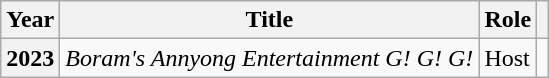<table class="wikitable plainrowheaders" |->
<tr>
<th scope="col">Year</th>
<th scope="col">Title</th>
<th scope="col">Role</th>
<th scope="col" class="unsortable"></th>
</tr>
<tr>
<th scope="row">2023</th>
<td><em>Boram's Annyong Entertainment G! G! G! </em></td>
<td>Host</td>
<td style="text-align:center"></td>
</tr>
</table>
